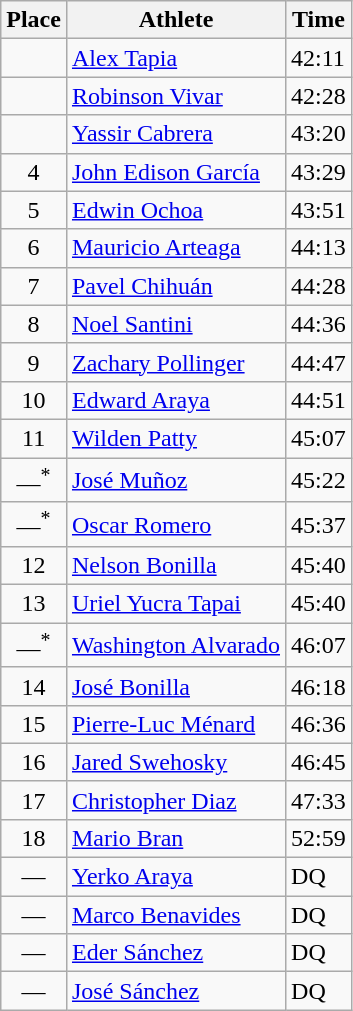<table class=wikitable>
<tr>
<th>Place</th>
<th>Athlete</th>
<th>Time</th>
</tr>
<tr>
<td align=center></td>
<td><a href='#'>Alex Tapia</a> </td>
<td>42:11</td>
</tr>
<tr>
<td align=center></td>
<td><a href='#'>Robinson Vivar</a> </td>
<td>42:28</td>
</tr>
<tr>
<td align=center></td>
<td><a href='#'>Yassir Cabrera</a> </td>
<td>43:20</td>
</tr>
<tr>
<td align=center>4</td>
<td><a href='#'>John Edison García</a> </td>
<td>43:29</td>
</tr>
<tr>
<td align=center>5</td>
<td><a href='#'>Edwin Ochoa</a> </td>
<td>43:51</td>
</tr>
<tr>
<td align=center>6</td>
<td><a href='#'>Mauricio Arteaga</a> </td>
<td>44:13</td>
</tr>
<tr>
<td align=center>7</td>
<td><a href='#'>Pavel Chihuán</a> </td>
<td>44:28</td>
</tr>
<tr>
<td align=center>8</td>
<td><a href='#'>Noel Santini</a> </td>
<td>44:36</td>
</tr>
<tr>
<td align=center>9</td>
<td><a href='#'>Zachary Pollinger</a> </td>
<td>44:47</td>
</tr>
<tr>
<td align=center>10</td>
<td><a href='#'>Edward Araya</a> </td>
<td>44:51</td>
</tr>
<tr>
<td align=center>11</td>
<td><a href='#'>Wilden Patty</a> </td>
<td>45:07</td>
</tr>
<tr>
<td align=center>—<sup>*</sup></td>
<td><a href='#'>José Muñoz</a> </td>
<td>45:22</td>
</tr>
<tr>
<td align=center>—<sup>*</sup></td>
<td><a href='#'>Oscar Romero</a> </td>
<td>45:37</td>
</tr>
<tr>
<td align=center>12</td>
<td><a href='#'>Nelson Bonilla</a> </td>
<td>45:40</td>
</tr>
<tr>
<td align=center>13</td>
<td><a href='#'>Uriel Yucra Tapai</a> </td>
<td>45:40</td>
</tr>
<tr>
<td align=center>—<sup>*</sup></td>
<td><a href='#'>Washington Alvarado</a> </td>
<td>46:07</td>
</tr>
<tr>
<td align=center>14</td>
<td><a href='#'>José Bonilla</a> </td>
<td>46:18</td>
</tr>
<tr>
<td align=center>15</td>
<td><a href='#'>Pierre-Luc Ménard</a> </td>
<td>46:36</td>
</tr>
<tr>
<td align=center>16</td>
<td><a href='#'>Jared Swehosky</a> </td>
<td>46:45</td>
</tr>
<tr>
<td align=center>17</td>
<td><a href='#'>Christopher Diaz</a> </td>
<td>47:33</td>
</tr>
<tr>
<td align=center>18</td>
<td><a href='#'>Mario Bran</a> </td>
<td>52:59</td>
</tr>
<tr>
<td align=center>—</td>
<td><a href='#'>Yerko Araya</a> </td>
<td>DQ</td>
</tr>
<tr>
<td align=center>—</td>
<td><a href='#'>Marco Benavides</a> </td>
<td>DQ</td>
</tr>
<tr>
<td align=center>—</td>
<td><a href='#'>Eder Sánchez</a> </td>
<td>DQ</td>
</tr>
<tr>
<td align=center>—</td>
<td><a href='#'>José Sánchez</a> </td>
<td>DQ</td>
</tr>
</table>
